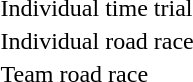<table>
<tr>
<td>Individual time trial<br></td>
<td></td>
<td></td>
<td></td>
</tr>
<tr>
<td>Individual road race<br></td>
<td></td>
<td></td>
<td></td>
</tr>
<tr>
<td>Team road race<br></td>
<td></td>
<td></td>
<td></td>
</tr>
</table>
